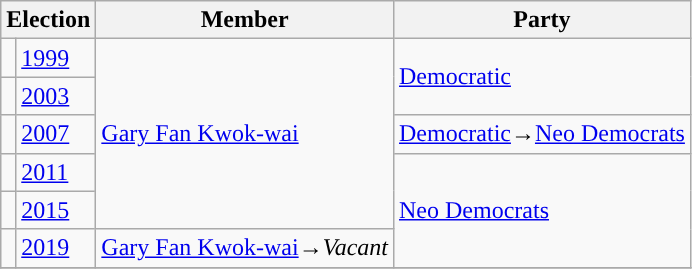<table class="wikitable">
<tr>
<th colspan="2">Election</th>
<th>Member</th>
<th>Party</th>
</tr>
<tr>
<td style="background-color: "></td>
<td><a href='#'>1999</a></td>
<td rowspan=5><a href='#'>Gary Fan Kwok-wai</a></td>
<td rowspan=2><a href='#'>Democratic</a></td>
</tr>
<tr>
<td style="background-color: "></td>
<td><a href='#'>2003</a></td>
</tr>
<tr>
<td style="background-color: "></td>
<td><a href='#'>2007</a></td>
<td><a href='#'>Democratic</a>→<a href='#'>Neo Democrats</a></td>
</tr>
<tr>
<td style="background-color: "></td>
<td><a href='#'>2011</a></td>
<td rowspan=3><a href='#'>Neo Democrats</a></td>
</tr>
<tr>
<td style="background-color: "></td>
<td><a href='#'>2015</a></td>
</tr>
<tr>
<td style="background-color: "></td>
<td><a href='#'>2019</a></td>
<td><a href='#'>Gary Fan Kwok-wai</a>→<em>Vacant</em></td>
</tr>
<tr>
</tr>
</table>
